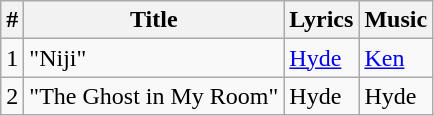<table class="wikitable">
<tr>
<th>#</th>
<th>Title</th>
<th>Lyrics</th>
<th>Music</th>
</tr>
<tr>
<td>1</td>
<td>"Niji"</td>
<td><a href='#'>Hyde</a></td>
<td><a href='#'>Ken</a></td>
</tr>
<tr>
<td>2</td>
<td>"The Ghost in My Room"</td>
<td>Hyde</td>
<td>Hyde</td>
</tr>
</table>
